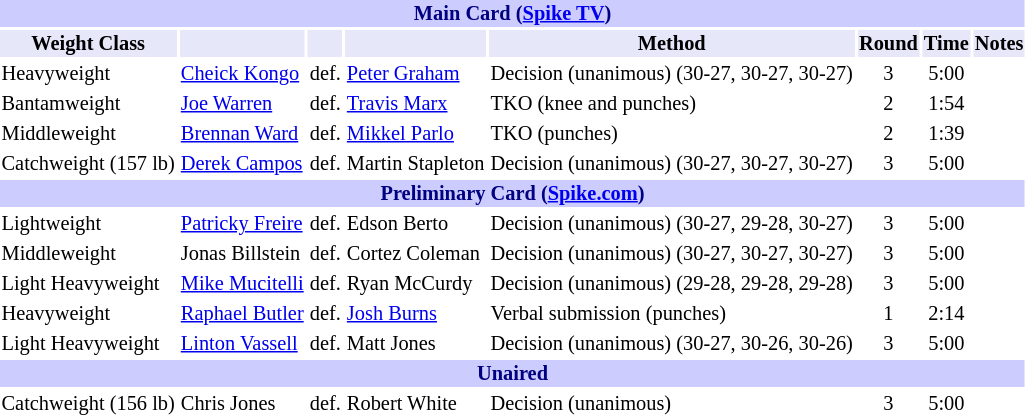<table class="toccolours" style="font-size: 85%;">
<tr>
<th colspan="8" style="background:#ccf; color:navy; text-align:center;"><strong>Main Card (<a href='#'>Spike TV</a>)</strong></th>
</tr>
<tr>
<th style="background:#e6e8fa; color:#000; text-align:center;">Weight Class</th>
<th style="background:#e6e8fa; color:#000; text-align:center;"></th>
<th style="background:#e6e8fa; color:#000; text-align:center;"></th>
<th style="background:#e6e8fa; color:#000; text-align:center;"></th>
<th style="background:#e6e8fa; color:#000; text-align:center;">Method</th>
<th style="background:#e6e8fa; color:#000; text-align:center;">Round</th>
<th style="background:#e6e8fa; color:#000; text-align:center;">Time</th>
<th style="background:#e6e8fa; color:#000; text-align:center;">Notes</th>
</tr>
<tr>
<td>Heavyweight</td>
<td><a href='#'>Cheick Kongo</a></td>
<td align=center>def.</td>
<td><a href='#'>Peter Graham</a></td>
<td>Decision (unanimous) (30-27, 30-27, 30-27)</td>
<td align=center>3</td>
<td align=center>5:00</td>
<td></td>
</tr>
<tr>
<td>Bantamweight</td>
<td><a href='#'>Joe Warren</a></td>
<td align=center>def.</td>
<td><a href='#'>Travis Marx</a></td>
<td>TKO (knee and punches)</td>
<td align=center>2</td>
<td align=center>1:54</td>
<td></td>
</tr>
<tr>
<td>Middleweight</td>
<td><a href='#'>Brennan Ward</a></td>
<td align=center>def.</td>
<td><a href='#'>Mikkel Parlo</a></td>
<td>TKO (punches)</td>
<td align=center>2</td>
<td align=center>1:39</td>
<td></td>
</tr>
<tr>
<td>Catchweight (157 lb)</td>
<td><a href='#'>Derek Campos</a></td>
<td>def.</td>
<td>Martin Stapleton</td>
<td>Decision (unanimous) (30-27, 30-27, 30-27)</td>
<td align=center>3</td>
<td align=center>5:00</td>
<td></td>
</tr>
<tr>
<th colspan="8" style="background:#ccf; color:navy; text-align:center;"><strong>Preliminary Card (<a href='#'>Spike.com</a>)</strong></th>
</tr>
<tr>
<td>Lightweight</td>
<td><a href='#'>Patricky Freire</a></td>
<td>def.</td>
<td>Edson Berto</td>
<td>Decision (unanimous) (30-27, 29-28, 30-27)</td>
<td align=center>3</td>
<td align=center>5:00</td>
<td></td>
</tr>
<tr>
<td>Middleweight</td>
<td>Jonas Billstein</td>
<td>def.</td>
<td>Cortez Coleman</td>
<td>Decision (unanimous) (30-27, 30-27, 30-27)</td>
<td align=center>3</td>
<td align=center>5:00</td>
<td></td>
</tr>
<tr>
<td>Light Heavyweight</td>
<td><a href='#'>Mike Mucitelli</a></td>
<td>def.</td>
<td>Ryan McCurdy</td>
<td>Decision (unanimous) (29-28, 29-28, 29-28)</td>
<td align=center>3</td>
<td align=center>5:00</td>
<td></td>
</tr>
<tr>
<td>Heavyweight</td>
<td><a href='#'>Raphael Butler</a></td>
<td>def.</td>
<td><a href='#'>Josh Burns</a></td>
<td>Verbal submission (punches)</td>
<td align=center>1</td>
<td align=center>2:14</td>
<td></td>
</tr>
<tr>
<td>Light Heavyweight</td>
<td><a href='#'>Linton Vassell</a></td>
<td>def.</td>
<td>Matt Jones</td>
<td>Decision (unanimous) (30-27, 30-26, 30-26)</td>
<td align=center>3</td>
<td align=center>5:00</td>
<td></td>
</tr>
<tr>
<th colspan="8" style="background:#ccf; color:navy; text-align:center;"><strong>Unaired</strong></th>
</tr>
<tr>
<td>Catchweight (156 lb)</td>
<td>Chris Jones</td>
<td>def.</td>
<td>Robert White</td>
<td>Decision (unanimous)</td>
<td align=center>3</td>
<td align=center>5:00</td>
<td></td>
</tr>
</table>
